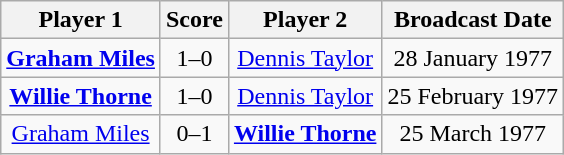<table class="wikitable" style="text-align: center">
<tr>
<th>Player 1</th>
<th>Score</th>
<th>Player 2</th>
<th>Broadcast Date</th>
</tr>
<tr>
<td> <strong><a href='#'>Graham Miles</a></strong></td>
<td>1–0</td>
<td> <a href='#'>Dennis Taylor</a></td>
<td>28 January 1977</td>
</tr>
<tr>
<td> <strong><a href='#'>Willie Thorne</a></strong></td>
<td>1–0</td>
<td> <a href='#'>Dennis Taylor</a></td>
<td>25 February 1977</td>
</tr>
<tr>
<td> <a href='#'>Graham Miles</a></td>
<td>0–1</td>
<td> <strong><a href='#'>Willie Thorne</a></strong></td>
<td>25 March 1977</td>
</tr>
</table>
